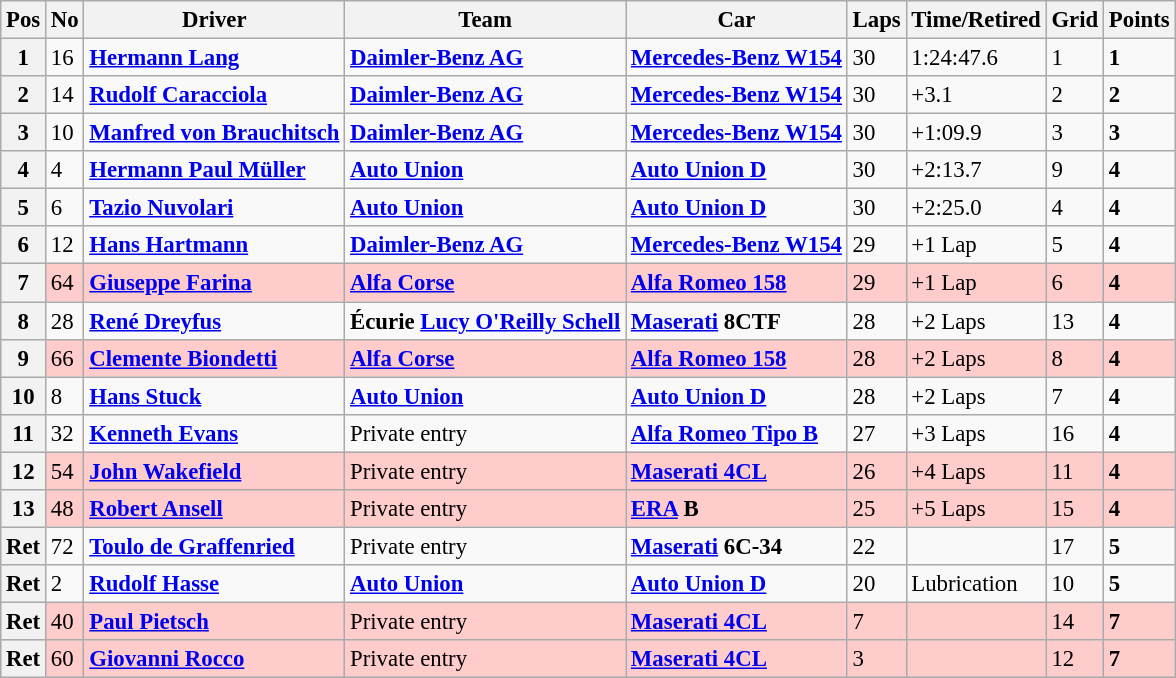<table class="wikitable" style="font-size: 95%;">
<tr>
<th>Pos</th>
<th>No</th>
<th>Driver</th>
<th>Team</th>
<th>Car</th>
<th>Laps</th>
<th>Time/Retired</th>
<th>Grid</th>
<th>Points</th>
</tr>
<tr>
<th>1</th>
<td>16</td>
<td> <strong><a href='#'>Hermann Lang</a></strong></td>
<td><strong><a href='#'>Daimler-Benz AG</a></strong></td>
<td><strong><a href='#'>Mercedes-Benz W154</a></strong></td>
<td>30</td>
<td>1:24:47.6</td>
<td>1</td>
<td><strong>1</strong></td>
</tr>
<tr>
<th>2</th>
<td>14</td>
<td> <strong><a href='#'>Rudolf Caracciola</a></strong></td>
<td><strong><a href='#'>Daimler-Benz AG</a></strong></td>
<td><strong><a href='#'>Mercedes-Benz W154</a></strong></td>
<td>30</td>
<td>+3.1</td>
<td>2</td>
<td><strong>2</strong></td>
</tr>
<tr>
<th>3</th>
<td>10</td>
<td> <strong><a href='#'>Manfred von Brauchitsch</a></strong></td>
<td><strong><a href='#'>Daimler-Benz AG</a></strong></td>
<td><strong><a href='#'>Mercedes-Benz W154</a></strong></td>
<td>30</td>
<td>+1:09.9</td>
<td>3</td>
<td><strong>3</strong></td>
</tr>
<tr>
<th>4</th>
<td>4</td>
<td> <strong><a href='#'>Hermann Paul Müller</a></strong></td>
<td><strong><a href='#'>Auto Union</a></strong></td>
<td><strong><a href='#'>Auto Union D</a></strong></td>
<td>30</td>
<td>+2:13.7</td>
<td>9</td>
<td><strong>4</strong></td>
</tr>
<tr>
<th>5</th>
<td>6</td>
<td> <strong><a href='#'>Tazio Nuvolari</a></strong></td>
<td><strong><a href='#'>Auto Union</a></strong></td>
<td><strong><a href='#'>Auto Union D</a></strong></td>
<td>30</td>
<td>+2:25.0</td>
<td>4</td>
<td><strong>4</strong></td>
</tr>
<tr>
<th>6</th>
<td>12</td>
<td> <strong><a href='#'>Hans Hartmann</a></strong></td>
<td><strong><a href='#'>Daimler-Benz AG</a></strong></td>
<td><strong><a href='#'>Mercedes-Benz W154</a></strong></td>
<td>29</td>
<td>+1 Lap</td>
<td>5</td>
<td><strong>4</strong></td>
</tr>
<tr style="background:#FFCCCC;">
<th>7</th>
<td>64</td>
<td> <strong><a href='#'>Giuseppe Farina</a></strong></td>
<td><strong><a href='#'>Alfa Corse</a></strong></td>
<td><strong><a href='#'>Alfa Romeo 158</a></strong></td>
<td>29</td>
<td>+1 Lap</td>
<td>6</td>
<td><strong>4</strong></td>
</tr>
<tr>
<th>8</th>
<td>28</td>
<td> <strong><a href='#'>René Dreyfus</a></strong></td>
<td><strong>Écurie <a href='#'>Lucy O'Reilly Schell</a></strong></td>
<td><strong><a href='#'>Maserati</a> 8CTF</strong></td>
<td>28</td>
<td>+2 Laps</td>
<td>13</td>
<td><strong>4</strong></td>
</tr>
<tr style="background:#FFCCCC;">
<th>9</th>
<td>66</td>
<td> <strong><a href='#'>Clemente Biondetti</a></strong></td>
<td><strong><a href='#'>Alfa Corse</a></strong></td>
<td><strong><a href='#'>Alfa Romeo 158</a></strong></td>
<td>28</td>
<td>+2 Laps</td>
<td>8</td>
<td><strong>4</strong></td>
</tr>
<tr>
<th>10</th>
<td>8</td>
<td> <strong><a href='#'>Hans Stuck</a></strong></td>
<td><strong><a href='#'>Auto Union</a></strong></td>
<td><strong><a href='#'>Auto Union D</a></strong></td>
<td>28</td>
<td>+2 Laps</td>
<td>7</td>
<td><strong>4</strong></td>
</tr>
<tr>
<th>11</th>
<td>32</td>
<td> <strong><a href='#'>Kenneth Evans</a></strong></td>
<td>Private entry</td>
<td><strong><a href='#'>Alfa Romeo Tipo B</a></strong></td>
<td>27</td>
<td>+3 Laps</td>
<td>16</td>
<td><strong>4</strong></td>
</tr>
<tr style="background:#FFCCCC;">
<th>12</th>
<td>54</td>
<td> <strong><a href='#'>John Wakefield</a></strong></td>
<td>Private entry</td>
<td><strong><a href='#'>Maserati 4CL</a></strong></td>
<td>26</td>
<td>+4 Laps</td>
<td>11</td>
<td><strong>4</strong></td>
</tr>
<tr style="background:#FFCCCC;">
<th>13</th>
<td>48</td>
<td> <strong><a href='#'>Robert Ansell</a></strong></td>
<td>Private entry</td>
<td><strong><a href='#'>ERA</a> B</strong></td>
<td>25</td>
<td>+5 Laps</td>
<td>15</td>
<td><strong>4</strong></td>
</tr>
<tr>
<th>Ret</th>
<td>72</td>
<td> <strong><a href='#'>Toulo de Graffenried</a></strong></td>
<td>Private entry</td>
<td><strong><a href='#'>Maserati</a> 6C-34</strong></td>
<td>22</td>
<td></td>
<td>17</td>
<td><strong>5</strong></td>
</tr>
<tr>
<th>Ret</th>
<td>2</td>
<td> <strong><a href='#'>Rudolf Hasse</a></strong></td>
<td><strong><a href='#'>Auto Union</a></strong></td>
<td><strong><a href='#'>Auto Union D</a></strong></td>
<td>20</td>
<td>Lubrication</td>
<td>10</td>
<td><strong>5</strong></td>
</tr>
<tr style="background:#FFCCCC;">
<th>Ret</th>
<td>40</td>
<td> <strong><a href='#'>Paul Pietsch</a></strong></td>
<td>Private entry</td>
<td><strong><a href='#'>Maserati 4CL</a></strong></td>
<td>7</td>
<td></td>
<td>14</td>
<td><strong>7</strong></td>
</tr>
<tr style="background:#FFCCCC;">
<th>Ret</th>
<td>60</td>
<td> <strong><a href='#'>Giovanni Rocco</a></strong></td>
<td>Private entry</td>
<td><strong><a href='#'>Maserati 4CL</a></strong></td>
<td>3</td>
<td></td>
<td>12</td>
<td><strong>7</strong></td>
</tr>
</table>
